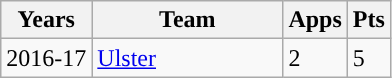<table class="wikitable" style="text-align:left;">
<tr>
<th>Years</th>
<th width=120px>Team</th>
<th>Apps</th>
<th>Pts</th>
</tr>
<tr>
<td>2016-17</td>
<td><a href='#'>Ulster</a></td>
<td>2</td>
<td>5</td>
</tr>
</table>
